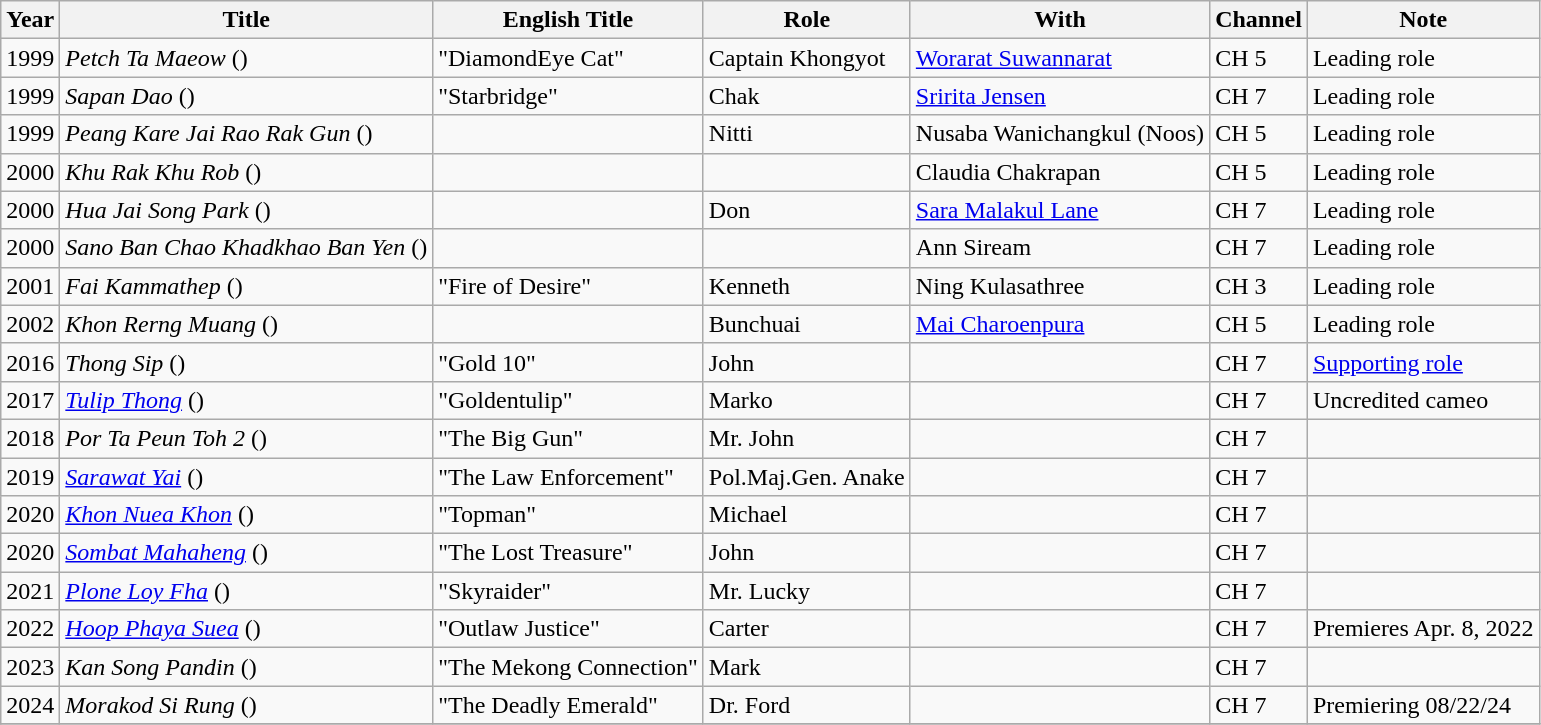<table class="wikitable">
<tr>
<th>Year</th>
<th>Title</th>
<th>English Title</th>
<th>Role</th>
<th>With</th>
<th>Channel</th>
<th>Note</th>
</tr>
<tr>
<td>1999</td>
<td><em>Petch Ta Maeow</em> ()</td>
<td>"DiamondEye Cat"</td>
<td>Captain Khongyot</td>
<td><a href='#'>Worarat Suwannarat</a></td>
<td>CH 5</td>
<td>Leading role</td>
</tr>
<tr>
<td>1999</td>
<td><em>Sapan Dao</em> ()</td>
<td>"Starbridge"</td>
<td>Chak</td>
<td><a href='#'>Sririta Jensen</a></td>
<td>CH 7</td>
<td>Leading role</td>
</tr>
<tr>
<td>1999</td>
<td><em>Peang Kare Jai Rao Rak Gun</em> ()</td>
<td></td>
<td>Nitti</td>
<td>Nusaba Wanichangkul (Noos)</td>
<td>CH 5</td>
<td>Leading role</td>
</tr>
<tr>
<td>2000</td>
<td><em>Khu Rak Khu Rob</em> ()</td>
<td></td>
<td></td>
<td>Claudia Chakrapan</td>
<td>CH 5</td>
<td>Leading role</td>
</tr>
<tr>
<td>2000</td>
<td><em>Hua Jai Song Park</em> ()</td>
<td></td>
<td>Don</td>
<td><a href='#'>Sara Malakul Lane</a></td>
<td>CH 7</td>
<td>Leading role</td>
</tr>
<tr>
<td>2000</td>
<td><em>Sano Ban Chao Khadkhao Ban Yen</em> ()</td>
<td></td>
<td></td>
<td>Ann Siream</td>
<td>CH 7</td>
<td>Leading role</td>
</tr>
<tr>
<td>2001</td>
<td><em>Fai Kammathep</em> ()</td>
<td>"Fire of Desire"</td>
<td>Kenneth</td>
<td>Ning Kulasathree</td>
<td>CH 3</td>
<td>Leading role</td>
</tr>
<tr>
<td>2002</td>
<td><em>Khon Rerng Muang</em> ()</td>
<td></td>
<td>Bunchuai</td>
<td><a href='#'>Mai Charoenpura</a></td>
<td>CH 5</td>
<td>Leading role</td>
</tr>
<tr>
<td>2016</td>
<td><em>Thong Sip</em> ()</td>
<td>"Gold 10"</td>
<td>John</td>
<td></td>
<td>CH 7</td>
<td><a href='#'>Supporting role</a></td>
</tr>
<tr>
<td>2017</td>
<td><em><a href='#'>Tulip Thong</a></em> ()</td>
<td>"Goldentulip"</td>
<td>Marko</td>
<td></td>
<td>CH 7</td>
<td>Uncredited cameo</td>
</tr>
<tr>
<td>2018</td>
<td><em>Por Ta Peun Toh 2</em> ()</td>
<td>"The Big Gun"</td>
<td>Mr. John</td>
<td></td>
<td>CH 7</td>
<td></td>
</tr>
<tr>
<td>2019</td>
<td><em><a href='#'>Sarawat Yai</a></em> ()</td>
<td>"The Law Enforcement"</td>
<td>Pol.Maj.Gen. Anake</td>
<td></td>
<td>CH 7</td>
<td></td>
</tr>
<tr>
<td>2020</td>
<td><em><a href='#'>Khon Nuea Khon</a></em> ()</td>
<td>"Topman"</td>
<td>Michael</td>
<td></td>
<td>CH 7</td>
<td></td>
</tr>
<tr>
<td>2020</td>
<td><em><a href='#'>Sombat Mahaheng</a></em> ()</td>
<td>"The Lost Treasure"</td>
<td>John</td>
<td></td>
<td>CH 7</td>
<td></td>
</tr>
<tr>
<td>2021</td>
<td><em><a href='#'>Plone Loy Fha</a></em> ()</td>
<td>"Skyraider"</td>
<td>Mr. Lucky</td>
<td></td>
<td>CH 7</td>
<td></td>
</tr>
<tr>
<td>2022</td>
<td><em><a href='#'>Hoop Phaya Suea</a></em> ()</td>
<td>"Outlaw Justice"</td>
<td>Carter</td>
<td></td>
<td>CH 7</td>
<td>Premieres Apr. 8, 2022</td>
</tr>
<tr>
<td>2023</td>
<td><em>Kan Song Pandin</em> ()</td>
<td>"The Mekong Connection"</td>
<td>Mark</td>
<td></td>
<td>CH 7</td>
<td></td>
</tr>
<tr>
<td>2024</td>
<td><em>Morakod Si Rung</em> ()</td>
<td>"The Deadly Emerald"</td>
<td>Dr. Ford</td>
<td></td>
<td>CH 7</td>
<td>Premiering 08/22/24</td>
</tr>
<tr>
</tr>
</table>
